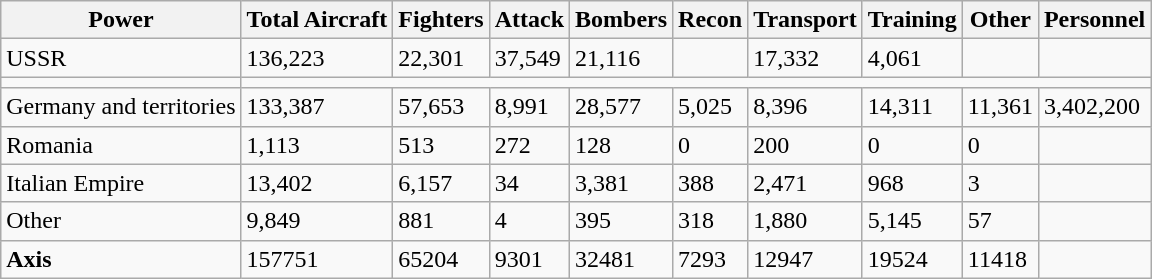<table class="wikitable">
<tr>
<th>Power</th>
<th>Total Aircraft</th>
<th>Fighters</th>
<th>Attack</th>
<th>Bombers</th>
<th>Recon</th>
<th>Transport</th>
<th>Training</th>
<th>Other</th>
<th>Personnel</th>
</tr>
<tr>
<td>USSR</td>
<td>136,223</td>
<td>22,301</td>
<td>37,549</td>
<td>21,116</td>
<td></td>
<td>17,332</td>
<td>4,061</td>
<td></td>
<td></td>
</tr>
<tr>
<td></td>
</tr>
<tr>
<td>Germany and territories</td>
<td>133,387</td>
<td>57,653</td>
<td>8,991</td>
<td>28,577</td>
<td>5,025</td>
<td>8,396</td>
<td>14,311</td>
<td>11,361</td>
<td>3,402,200</td>
</tr>
<tr>
<td>Romania</td>
<td>1,113</td>
<td>513</td>
<td>272</td>
<td>128</td>
<td>0</td>
<td>200</td>
<td>0</td>
<td>0</td>
<td></td>
</tr>
<tr>
<td>Italian Empire</td>
<td>13,402</td>
<td>6,157</td>
<td>34</td>
<td>3,381</td>
<td>388</td>
<td>2,471</td>
<td>968</td>
<td>3</td>
<td></td>
</tr>
<tr>
<td>Other</td>
<td>9,849</td>
<td>881</td>
<td>4</td>
<td>395</td>
<td>318</td>
<td>1,880</td>
<td>5,145</td>
<td>57</td>
<td></td>
</tr>
<tr>
<td><strong>Axis</strong></td>
<td>157751</td>
<td>65204</td>
<td>9301</td>
<td>32481</td>
<td>7293</td>
<td>12947</td>
<td>19524</td>
<td>11418</td>
</tr>
</table>
